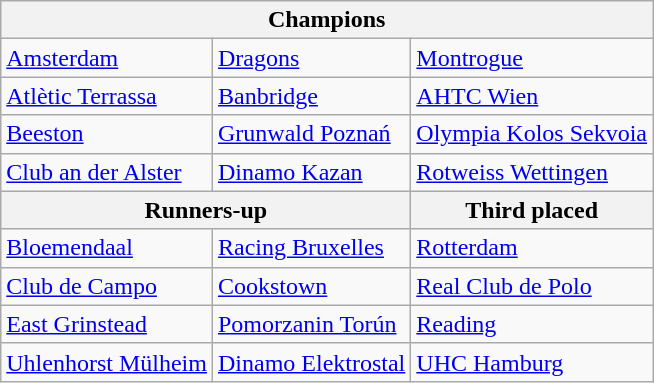<table class=wikitable>
<tr>
<th colspan=3>Champions</th>
</tr>
<tr>
<td> <a href='#'>Amsterdam</a></td>
<td> <a href='#'>Dragons</a></td>
<td> <a href='#'>Montrogue</a></td>
</tr>
<tr>
<td> <a href='#'>Atlètic Terrassa</a></td>
<td> <a href='#'>Banbridge</a></td>
<td> <a href='#'>AHTC Wien</a></td>
</tr>
<tr>
<td> <a href='#'>Beeston</a></td>
<td> <a href='#'>Grunwald Poznań</a></td>
<td> <a href='#'>Olympia Kolos Sekvoia</a></td>
</tr>
<tr>
<td> <a href='#'>Club an der Alster</a></td>
<td> <a href='#'>Dinamo Kazan</a></td>
<td> <a href='#'>Rotweiss Wettingen</a></td>
</tr>
<tr>
<th colspan=2>Runners-up</th>
<th>Third placed</th>
</tr>
<tr>
<td> <a href='#'>Bloemendaal</a></td>
<td> <a href='#'>Racing Bruxelles</a></td>
<td> <a href='#'>Rotterdam</a></td>
</tr>
<tr>
<td> <a href='#'>Club de Campo</a></td>
<td> <a href='#'>Cookstown</a></td>
<td> <a href='#'>Real Club de Polo</a></td>
</tr>
<tr>
<td> <a href='#'>East Grinstead</a></td>
<td> <a href='#'>Pomorzanin Torún</a></td>
<td> <a href='#'>Reading</a></td>
</tr>
<tr>
<td> <a href='#'>Uhlenhorst Mülheim</a></td>
<td> <a href='#'>Dinamo Elektrostal</a></td>
<td> <a href='#'>UHC Hamburg</a></td>
</tr>
</table>
